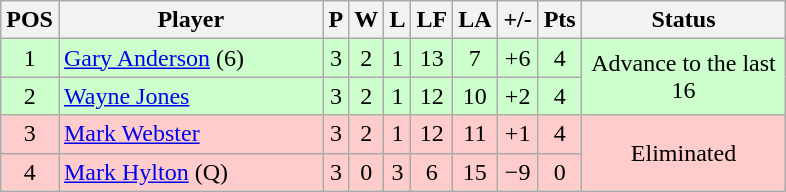<table class="wikitable" style="text-align:center; margin: 1em auto 1em auto, align:left">
<tr>
<th width=20>POS</th>
<th width=169>Player</th>
<th width=3>P</th>
<th width=3>W</th>
<th width=3>L</th>
<th width=20>LF</th>
<th width=20>LA</th>
<th width=20>+/-</th>
<th width=20>Pts</th>
<th width=129>Status</th>
</tr>
<tr style="background:#CCFFCC;">
<td>1</td>
<td style="text-align:left;"> <a href='#'>Gary Anderson</a> (6)</td>
<td>3</td>
<td>2</td>
<td>1</td>
<td>13</td>
<td>7</td>
<td>+6</td>
<td>4</td>
<td rowspan=2>Advance to the last 16</td>
</tr>
<tr style="background:#CCFFCC;">
<td>2</td>
<td style="text-align:left;"> <a href='#'>Wayne Jones</a></td>
<td>3</td>
<td>2</td>
<td>1</td>
<td>12</td>
<td>10</td>
<td>+2</td>
<td>4</td>
</tr>
<tr style="background:#FFCCCC;">
<td>3</td>
<td style="text-align:left;"> <a href='#'>Mark Webster</a></td>
<td>3</td>
<td>2</td>
<td>1</td>
<td>12</td>
<td>11</td>
<td>+1</td>
<td>4</td>
<td rowspan=2>Eliminated</td>
</tr>
<tr style="background:#FFCCCC;">
<td>4</td>
<td style="text-align:left;"> <a href='#'>Mark Hylton</a> (Q)</td>
<td>3</td>
<td>0</td>
<td>3</td>
<td>6</td>
<td>15</td>
<td>−9</td>
<td>0</td>
</tr>
</table>
